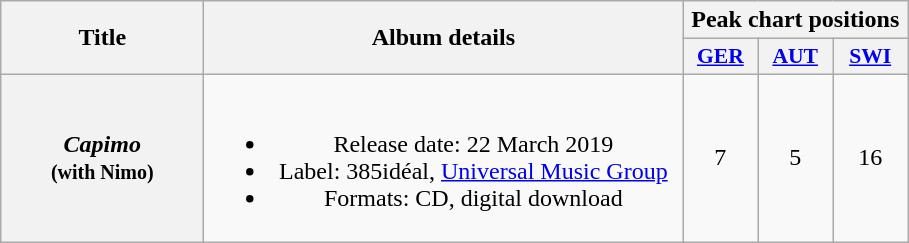<table class="wikitable plainrowheaders" style="text-align:center;">
<tr>
<th scope="col" rowspan="2" style="width:8em;">Title</th>
<th scope="col" rowspan="2" style="width:19.5em;">Album details</th>
<th scope="col" colspan="3">Peak chart positions</th>
</tr>
<tr>
<th scope="col" style="width:3em;font-size:90%;"><a href='#'>GER</a><br></th>
<th scope="col" style="width:3em;font-size:90%;"><a href='#'>AUT</a><br></th>
<th scope="col" style="width:3em;font-size:90%;"><a href='#'>SWI</a><br></th>
</tr>
<tr>
<th scope="row"><em>Capimo</em><br><small>(with Nimo)</small></th>
<td><br><ul><li>Release date: 22 March 2019</li><li>Label: 385idéal, <a href='#'>Universal Music Group</a></li><li>Formats: CD, digital download</li></ul></td>
<td>7</td>
<td>5</td>
<td>16</td>
</tr>
</table>
